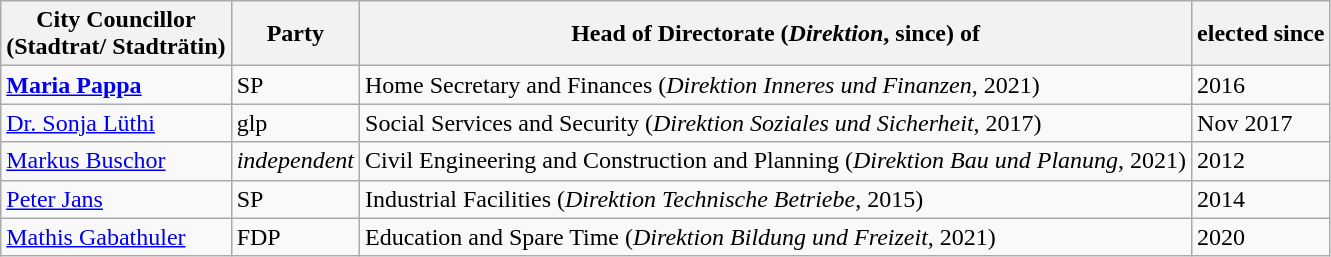<table class="wikitable">
<tr>
<th>City Councillor<br>(Stadtrat/ Stadträtin)</th>
<th>Party</th>
<th>Head of Directorate (<em>Direktion</em>, since) of</th>
<th>elected since</th>
</tr>
<tr>
<td><strong><a href='#'>Maria Pappa</a></strong></td>
<td> SP</td>
<td>Home Secretary and Finances (<em>Direktion Inneres und Finanzen</em>, 2021)</td>
<td>2016</td>
</tr>
<tr>
<td><a href='#'>Dr. Sonja Lüthi</a></td>
<td> glp</td>
<td>Social Services and Security (<em>Direktion Soziales und Sicherheit</em>, 2017)</td>
<td>Nov 2017</td>
</tr>
<tr>
<td><a href='#'>Markus Buschor</a></td>
<td> <em>independent</em></td>
<td>Civil Engineering and Construction and Planning (<em>Direktion Bau und Planung</em>, 2021)</td>
<td>2012</td>
</tr>
<tr>
<td><a href='#'>Peter Jans</a></td>
<td> SP</td>
<td>Industrial Facilities (<em>Direktion Technische Betriebe</em>, 2015)</td>
<td>2014</td>
</tr>
<tr>
<td><a href='#'>Mathis Gabathuler</a></td>
<td> FDP</td>
<td>Education and Spare Time (<em>Direktion Bildung und Freizeit</em>, 2021)</td>
<td>2020</td>
</tr>
</table>
